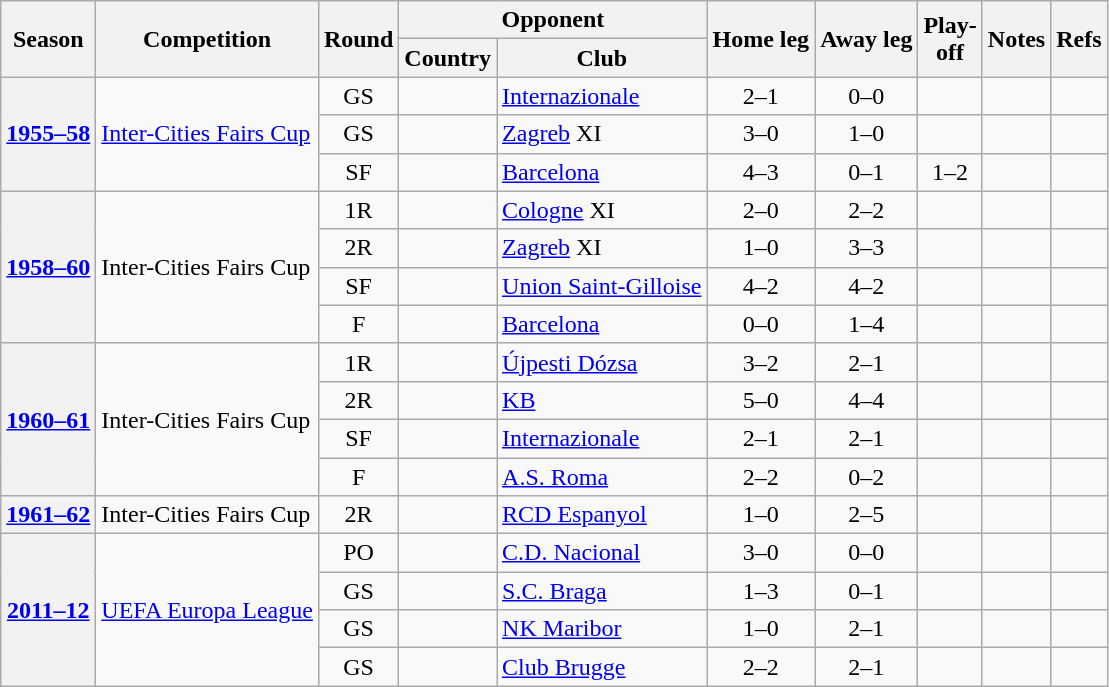<table class="wikitable plainrowheaders" style="text-align:center;">
<tr>
<th rowspan=2 scope="col">Season</th>
<th rowspan=2 scope="col">Competition</th>
<th rowspan=2 scope="col">Round</th>
<th colspan=2>Opponent</th>
<th rowspan=2 scope="col">Home leg</th>
<th rowspan=2 scope="col">Away leg</th>
<th rowspan=2 scope="col">Play-<br>off</th>
<th rowspan=2 scope="col">Notes</th>
<th rowspan=2 scope="col">Refs</th>
</tr>
<tr>
<th scope="col">Country</th>
<th scope="col">Club</th>
</tr>
<tr>
<th rowspan=3 scope="row"><a href='#'>1955–58</a></th>
<td rowspan=3 align=left><a href='#'>Inter-Cities Fairs Cup</a></td>
<td>GS</td>
<td align=left></td>
<td align=left><a href='#'>Internazionale</a></td>
<td>2–1</td>
<td>0–0</td>
<td></td>
<td></td>
<td></td>
</tr>
<tr>
<td>GS</td>
<td align=left></td>
<td align=left><a href='#'>Zagreb</a> XI</td>
<td>3–0</td>
<td>1–0</td>
<td></td>
<td></td>
<td></td>
</tr>
<tr>
<td>SF</td>
<td align=left></td>
<td align=left><a href='#'>Barcelona</a></td>
<td>4–3</td>
<td>0–1</td>
<td>1–2</td>
<td></td>
<td></td>
</tr>
<tr>
<th rowspan=4 scope="row"><a href='#'>1958–60</a></th>
<td rowspan=4 align=left>Inter-Cities Fairs Cup</td>
<td>1R</td>
<td align=left></td>
<td align=left><a href='#'>Cologne</a> XI</td>
<td>2–0</td>
<td>2–2</td>
<td></td>
<td></td>
<td></td>
</tr>
<tr>
<td>2R</td>
<td align=left></td>
<td align=left><a href='#'>Zagreb</a> XI</td>
<td>1–0</td>
<td>3–3</td>
<td></td>
<td></td>
<td></td>
</tr>
<tr>
<td>SF</td>
<td align=left></td>
<td align=left><a href='#'>Union Saint-Gilloise</a></td>
<td>4–2</td>
<td>4–2</td>
<td></td>
<td></td>
<td></td>
</tr>
<tr>
<td>F</td>
<td align=left></td>
<td align=left><a href='#'>Barcelona</a></td>
<td>0–0</td>
<td>1–4</td>
<td></td>
<td></td>
<td></td>
</tr>
<tr>
<th rowspan=4 scope="row"><a href='#'>1960–61</a></th>
<td rowspan=4 align=left>Inter-Cities Fairs Cup</td>
<td>1R</td>
<td align=left></td>
<td align=left><a href='#'>Újpesti Dózsa</a></td>
<td>3–2</td>
<td>2–1</td>
<td></td>
<td></td>
<td></td>
</tr>
<tr>
<td>2R</td>
<td align=left></td>
<td align=left><a href='#'>KB</a></td>
<td>5–0</td>
<td>4–4</td>
<td></td>
<td></td>
<td></td>
</tr>
<tr>
<td>SF</td>
<td align=left></td>
<td align=left><a href='#'>Internazionale</a></td>
<td>2–1</td>
<td>2–1</td>
<td></td>
<td></td>
<td></td>
</tr>
<tr>
<td>F</td>
<td align=left></td>
<td align=left><a href='#'>A.S. Roma</a></td>
<td>2–2</td>
<td>0–2</td>
<td></td>
<td></td>
<td></td>
</tr>
<tr>
<th scope="row"><a href='#'>1961–62</a></th>
<td align=left>Inter-Cities Fairs Cup</td>
<td>2R</td>
<td align=left></td>
<td align=left><a href='#'>RCD Espanyol</a></td>
<td>1–0</td>
<td>2–5</td>
<td></td>
<td></td>
<td></td>
</tr>
<tr>
<th rowspan=4 scope="row"><a href='#'>2011–12</a></th>
<td rowspan=4 align=left><a href='#'>UEFA Europa League</a></td>
<td>PO</td>
<td align=left></td>
<td align=left><a href='#'>C.D. Nacional</a></td>
<td>3–0</td>
<td>0–0</td>
<td></td>
<td></td>
<td></td>
</tr>
<tr>
<td>GS</td>
<td align=left></td>
<td align=left><a href='#'>S.C. Braga</a></td>
<td>1–3</td>
<td>0–1</td>
<td></td>
<td></td>
<td></td>
</tr>
<tr>
<td>GS</td>
<td align=left></td>
<td align=left><a href='#'>NK Maribor</a></td>
<td>1–0</td>
<td>2–1</td>
<td></td>
<td></td>
<td></td>
</tr>
<tr>
<td>GS</td>
<td align=left></td>
<td align=left><a href='#'>Club Brugge</a></td>
<td>2–2</td>
<td>2–1</td>
<td></td>
<td></td>
<td></td>
</tr>
</table>
